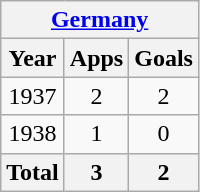<table class="wikitable" style="text-align:center">
<tr>
<th colspan=3><a href='#'>Germany</a></th>
</tr>
<tr>
<th>Year</th>
<th>Apps</th>
<th>Goals</th>
</tr>
<tr>
<td>1937</td>
<td>2</td>
<td>2</td>
</tr>
<tr>
<td>1938</td>
<td>1</td>
<td>0</td>
</tr>
<tr>
<th>Total</th>
<th>3</th>
<th>2</th>
</tr>
</table>
